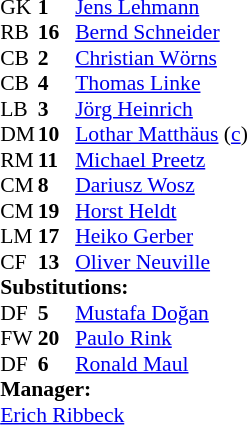<table style="font-size: 90%" cellspacing="0" cellpadding="0" align="center">
<tr>
<th width=25></th>
<th width=25></th>
</tr>
<tr>
<td>GK</td>
<td><strong>1</strong></td>
<td><a href='#'>Jens Lehmann</a></td>
</tr>
<tr>
<td>RB</td>
<td><strong>16</strong></td>
<td><a href='#'>Bernd Schneider</a></td>
</tr>
<tr>
<td>CB</td>
<td><strong>2</strong></td>
<td><a href='#'>Christian Wörns</a></td>
<td></td>
</tr>
<tr>
<td>CB</td>
<td><strong>4</strong></td>
<td><a href='#'>Thomas Linke</a></td>
</tr>
<tr>
<td>LB</td>
<td><strong>3</strong></td>
<td><a href='#'>Jörg Heinrich</a></td>
<td></td>
<td></td>
</tr>
<tr>
<td>DM</td>
<td><strong>10</strong></td>
<td><a href='#'>Lothar Matthäus</a> (<a href='#'>c</a>)</td>
<td></td>
</tr>
<tr>
<td>RM</td>
<td><strong>11</strong></td>
<td><a href='#'>Michael Preetz</a></td>
</tr>
<tr>
<td>CM</td>
<td><strong>8</strong></td>
<td><a href='#'>Dariusz Wosz</a></td>
</tr>
<tr>
<td>CM</td>
<td><strong>19</strong></td>
<td><a href='#'>Horst Heldt</a></td>
<td></td>
<td></td>
</tr>
<tr>
<td>LM</td>
<td><strong>17</strong></td>
<td><a href='#'>Heiko Gerber</a></td>
<td></td>
<td></td>
</tr>
<tr>
<td>CF</td>
<td><strong>13</strong></td>
<td><a href='#'>Oliver Neuville</a></td>
</tr>
<tr>
<td colspan=3><strong>Substitutions:</strong></td>
</tr>
<tr>
<td>DF</td>
<td><strong>5</strong></td>
<td><a href='#'>Mustafa Doğan</a></td>
<td></td>
<td></td>
</tr>
<tr>
<td>FW</td>
<td><strong>20</strong></td>
<td><a href='#'>Paulo Rink</a></td>
<td></td>
<td></td>
</tr>
<tr>
<td>DF</td>
<td><strong>6</strong></td>
<td><a href='#'>Ronald Maul</a></td>
<td></td>
<td></td>
</tr>
<tr>
<td colspan=3><strong>Manager:</strong></td>
</tr>
<tr>
<td colspan=3><a href='#'>Erich Ribbeck</a></td>
</tr>
</table>
